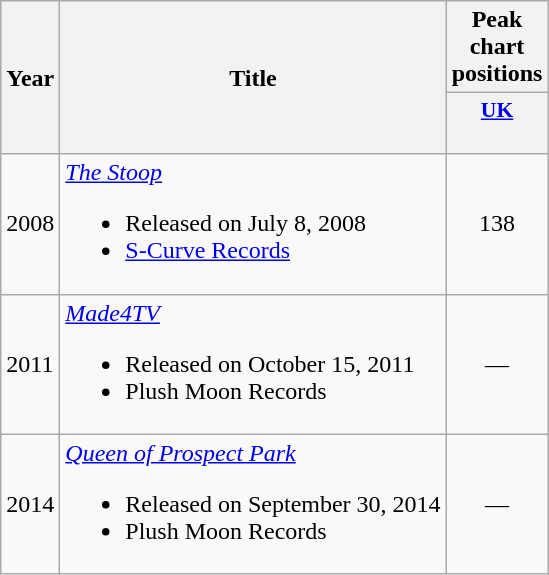<table class="wikitable">
<tr>
<th rowspan="2">Year</th>
<th rowspan="2">Title</th>
<th colspan="1">Peak chart positions</th>
</tr>
<tr>
<th style="width:3em;font-size:90%"><a href='#'>UK</a><br><br></th>
</tr>
<tr>
<td>2008</td>
<td><em><a href='#'>The Stoop</a></em><br><ul><li>Released on July 8, 2008</li><li><a href='#'>S-Curve Records</a></li></ul></td>
<td align="center">138</td>
</tr>
<tr>
<td>2011</td>
<td><em><a href='#'>Made4TV</a></em><br><ul><li>Released on October 15, 2011</li><li>Plush Moon Records</li></ul></td>
<td align="center">—</td>
</tr>
<tr>
<td>2014</td>
<td><em><a href='#'>Queen of Prospect Park</a></em><br><ul><li>Released on September 30, 2014</li><li>Plush Moon Records</li></ul></td>
<td align="center">—</td>
</tr>
</table>
